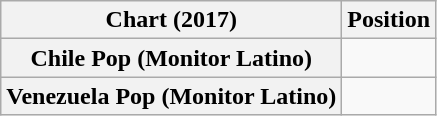<table class="wikitable plainrowheaders sortable" style="text-align:center">
<tr>
<th scope="col">Chart (2017)</th>
<th scope="col">Position</th>
</tr>
<tr>
<th scope="row">Chile Pop (Monitor Latino)</th>
<td></td>
</tr>
<tr>
<th scope="row">Venezuela Pop (Monitor Latino)</th>
<td></td>
</tr>
</table>
